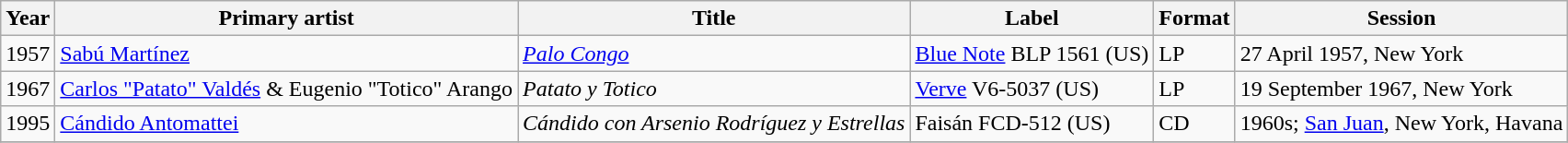<table class="wikitable sortable" border="1">
<tr>
<th scope="col">Year</th>
<th scope="col">Primary artist</th>
<th scope="col">Title</th>
<th scope="col">Label</th>
<th scope="col">Format</th>
<th scope="col">Session</th>
</tr>
<tr>
<td>1957</td>
<td><a href='#'>Sabú Martínez</a></td>
<td><em><a href='#'>Palo Congo</a></em></td>
<td><a href='#'>Blue Note</a>  BLP 1561 (US)</td>
<td>LP</td>
<td>27 April 1957, New York</td>
</tr>
<tr>
<td>1967</td>
<td><a href='#'>Carlos "Patato" Valdés</a> & Eugenio "Totico" Arango</td>
<td><em>Patato y Totico</em></td>
<td><a href='#'>Verve</a> V6-5037 (US)</td>
<td>LP</td>
<td>19 September 1967, New York</td>
</tr>
<tr>
<td>1995</td>
<td><a href='#'>Cándido Antomattei</a></td>
<td><em>Cándido con Arsenio Rodríguez y Estrellas</em></td>
<td>Faisán FCD-512 (US)</td>
<td>CD</td>
<td>1960s; <a href='#'>San Juan</a>, New York, Havana</td>
</tr>
<tr>
</tr>
</table>
